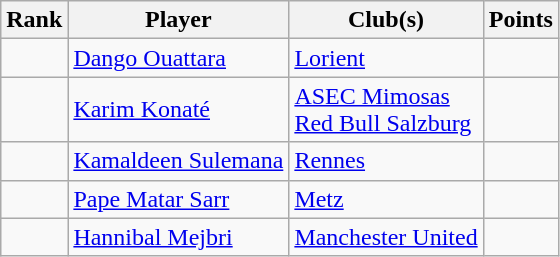<table class="wikitable plainrowheaders sortable">
<tr>
<th>Rank</th>
<th>Player</th>
<th>Club(s)</th>
<th>Points</th>
</tr>
<tr>
<td></td>
<td> <a href='#'>Dango Ouattara</a></td>
<td> <a href='#'>Lorient</a></td>
<td></td>
</tr>
<tr>
<td></td>
<td> <a href='#'>Karim Konaté</a></td>
<td> <a href='#'>ASEC Mimosas</a><br> <a href='#'>Red Bull Salzburg</a></td>
<td></td>
</tr>
<tr>
<td></td>
<td> <a href='#'>Kamaldeen Sulemana</a></td>
<td> <a href='#'>Rennes</a></td>
<td></td>
</tr>
<tr>
<td></td>
<td> <a href='#'>Pape Matar Sarr</a></td>
<td> <a href='#'>Metz</a></td>
<td></td>
</tr>
<tr>
<td></td>
<td> <a href='#'>Hannibal Mejbri</a></td>
<td> <a href='#'>Manchester United</a></td>
<td></td>
</tr>
</table>
